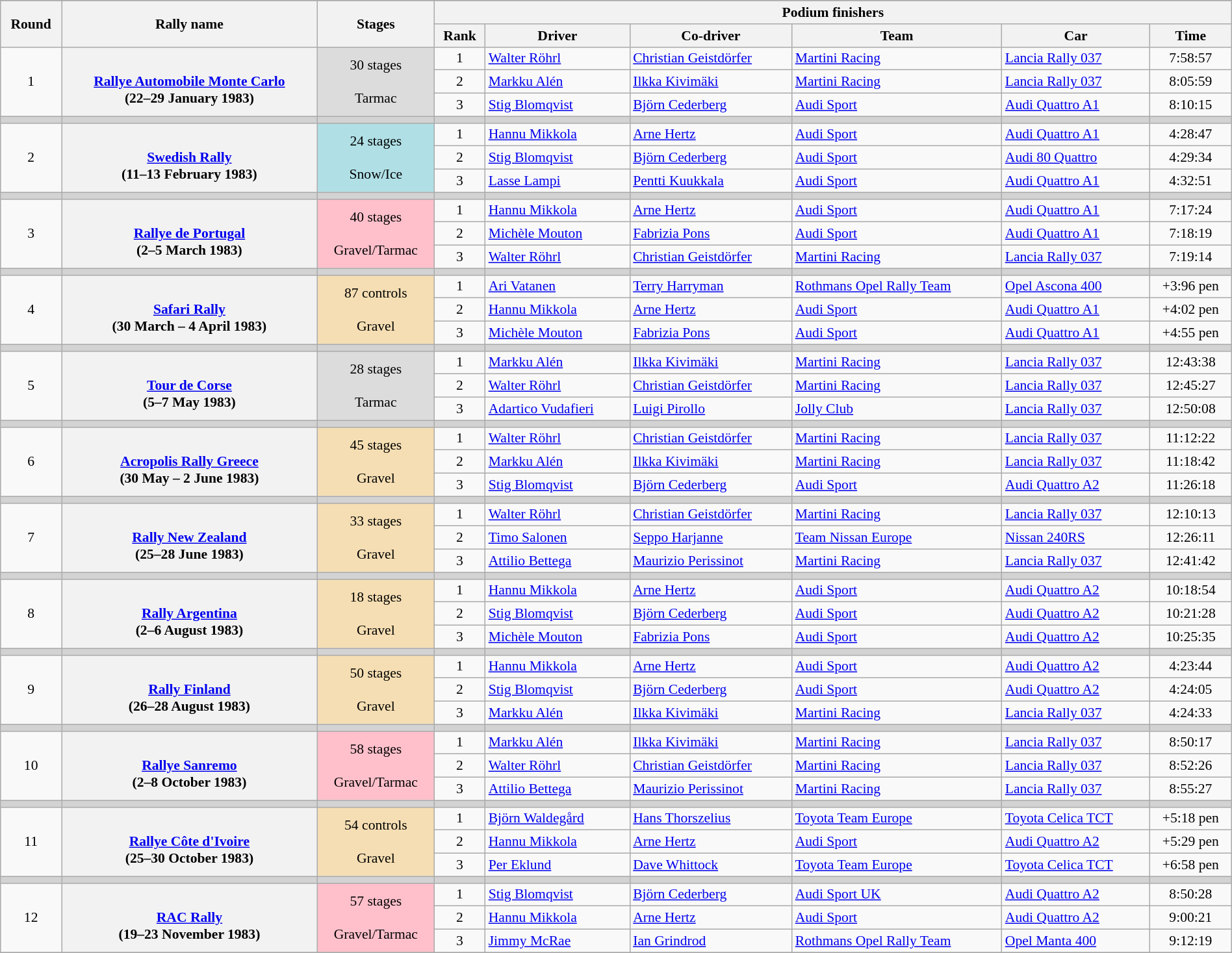<table class="wikitable" width="100%" align=center style="font-size:90%;">
<tr>
</tr>
<tr style="background:#efefef;">
<th rowspan=2>Round</th>
<th rowspan=2>Rally name</th>
<th rowspan=2>Stages</th>
<th colspan=6>Podium finishers</th>
</tr>
<tr>
<th>Rank</th>
<th>Driver</th>
<th>Co-driver</th>
<th>Team</th>
<th>Car</th>
<th>Time</th>
</tr>
<tr>
<td rowspan=3 align=center>1</td>
<th rowspan=3><br><a href='#'>Rallye Automobile Monte Carlo</a><br>(22–29 January 1983)</th>
<td rowspan=3 align=center style="background:gainsboro;">30 stages<br><br>Tarmac</td>
<td align=center>1</td>
<td> <a href='#'>Walter Röhrl</a></td>
<td> <a href='#'>Christian Geistdörfer</a></td>
<td> <a href='#'>Martini Racing</a></td>
<td><a href='#'>Lancia Rally 037</a></td>
<td align=center>7:58:57</td>
</tr>
<tr>
<td align=center>2</td>
<td> <a href='#'>Markku Alén</a></td>
<td> <a href='#'>Ilkka Kivimäki</a></td>
<td> <a href='#'>Martini Racing</a></td>
<td><a href='#'>Lancia Rally 037</a></td>
<td align=center>8:05:59</td>
</tr>
<tr>
<td align=center>3</td>
<td> <a href='#'>Stig Blomqvist</a></td>
<td> <a href='#'>Björn Cederberg</a></td>
<td> <a href='#'>Audi Sport</a></td>
<td><a href='#'>Audi Quattro A1</a></td>
<td align=center>8:10:15</td>
</tr>
<tr style="background:lightgrey;">
<td></td>
<td></td>
<td></td>
<td></td>
<td></td>
<td></td>
<td></td>
<td></td>
<td></td>
</tr>
<tr>
<td rowspan=3 align=center>2</td>
<th rowspan=3><br><a href='#'>Swedish Rally</a><br>(11–13 February 1983)</th>
<td rowspan=3 align=center style="background:powderblue;">24 stages<br><br>Snow/Ice</td>
<td align=center>1</td>
<td> <a href='#'>Hannu Mikkola</a></td>
<td> <a href='#'>Arne Hertz</a></td>
<td> <a href='#'>Audi Sport</a></td>
<td><a href='#'>Audi Quattro A1</a></td>
<td align=center>4:28:47</td>
</tr>
<tr>
<td align=center>2</td>
<td> <a href='#'>Stig Blomqvist</a></td>
<td> <a href='#'>Björn Cederberg</a></td>
<td> <a href='#'>Audi Sport</a></td>
<td><a href='#'>Audi 80 Quattro</a></td>
<td align=center>4:29:34</td>
</tr>
<tr>
<td align=center>3</td>
<td> <a href='#'>Lasse Lampi</a></td>
<td> <a href='#'>Pentti Kuukkala</a></td>
<td> <a href='#'>Audi Sport</a></td>
<td><a href='#'>Audi Quattro A1</a></td>
<td align=center>4:32:51</td>
</tr>
<tr style="background:lightgrey;">
<td></td>
<td></td>
<td></td>
<td></td>
<td></td>
<td></td>
<td></td>
<td></td>
<td></td>
</tr>
<tr>
<td rowspan=3 align=center>3</td>
<th rowspan=3><br><a href='#'>Rallye de Portugal</a><br>(2–5 March 1983)</th>
<td rowspan=3 align=center style="background:pink;">40 stages<br><br>Gravel/Tarmac</td>
<td align=center>1</td>
<td> <a href='#'>Hannu Mikkola</a></td>
<td> <a href='#'>Arne Hertz</a></td>
<td> <a href='#'>Audi Sport</a></td>
<td><a href='#'>Audi Quattro A1</a></td>
<td align=center>7:17:24</td>
</tr>
<tr>
<td align=center>2</td>
<td> <a href='#'>Michèle Mouton</a></td>
<td> <a href='#'>Fabrizia Pons</a></td>
<td> <a href='#'>Audi Sport</a></td>
<td><a href='#'>Audi Quattro A1</a></td>
<td align=center>7:18:19</td>
</tr>
<tr>
<td align=center>3</td>
<td> <a href='#'>Walter Röhrl</a></td>
<td> <a href='#'>Christian Geistdörfer</a></td>
<td> <a href='#'>Martini Racing</a></td>
<td><a href='#'>Lancia Rally 037</a></td>
<td align=center>7:19:14</td>
</tr>
<tr style="background:lightgrey;">
<td></td>
<td></td>
<td></td>
<td></td>
<td></td>
<td></td>
<td></td>
<td></td>
<td></td>
</tr>
<tr>
<td rowspan=3 align=center>4</td>
<th rowspan=3><br><a href='#'>Safari Rally</a><br>(30 March – 4 April 1983)</th>
<td rowspan=3 align=center style="background:wheat;">87 controls<br><br>Gravel</td>
<td align=center>1</td>
<td> <a href='#'>Ari Vatanen</a></td>
<td> <a href='#'>Terry Harryman</a></td>
<td> <a href='#'>Rothmans Opel Rally Team</a></td>
<td><a href='#'>Opel Ascona 400</a></td>
<td align=center>+3:96 pen</td>
</tr>
<tr>
<td align=center>2</td>
<td> <a href='#'>Hannu Mikkola</a></td>
<td> <a href='#'>Arne Hertz</a></td>
<td> <a href='#'>Audi Sport</a></td>
<td><a href='#'>Audi Quattro A1</a></td>
<td align=center>+4:02 pen</td>
</tr>
<tr>
<td align=center>3</td>
<td> <a href='#'>Michèle Mouton</a></td>
<td> <a href='#'>Fabrizia Pons</a></td>
<td> <a href='#'>Audi Sport</a></td>
<td><a href='#'>Audi Quattro A1</a></td>
<td align=center>+4:55 pen</td>
</tr>
<tr style="background:lightgrey;">
<td></td>
<td></td>
<td></td>
<td></td>
<td></td>
<td></td>
<td></td>
<td></td>
<td></td>
</tr>
<tr>
<td rowspan=3 align=center>5</td>
<th rowspan=3><br><a href='#'>Tour de Corse</a><br>(5–7 May 1983)</th>
<td rowspan=3 align=center style="background:gainsboro;">28 stages<br><br>Tarmac</td>
<td align=center>1</td>
<td> <a href='#'>Markku Alén</a></td>
<td> <a href='#'>Ilkka Kivimäki</a></td>
<td> <a href='#'>Martini Racing</a></td>
<td><a href='#'>Lancia Rally 037</a></td>
<td align=center>12:43:38</td>
</tr>
<tr>
<td align=center>2</td>
<td> <a href='#'>Walter Röhrl</a></td>
<td> <a href='#'>Christian Geistdörfer</a></td>
<td> <a href='#'>Martini Racing</a></td>
<td><a href='#'>Lancia Rally 037</a></td>
<td align=center>12:45:27</td>
</tr>
<tr>
<td align=center>3</td>
<td> <a href='#'>Adartico Vudafieri</a></td>
<td> <a href='#'>Luigi Pirollo</a></td>
<td> <a href='#'>Jolly Club</a></td>
<td><a href='#'>Lancia Rally 037</a></td>
<td align=center>12:50:08</td>
</tr>
<tr style="background:lightgrey;">
<td></td>
<td></td>
<td></td>
<td></td>
<td></td>
<td></td>
<td></td>
<td></td>
<td></td>
</tr>
<tr>
<td rowspan=3 align=center>6</td>
<th rowspan=3><br><a href='#'>Acropolis Rally Greece</a><br>(30 May – 2 June 1983)</th>
<td rowspan=3 align=center style="background:wheat;">45 stages<br><br>Gravel</td>
<td align=center>1</td>
<td> <a href='#'>Walter Röhrl</a></td>
<td> <a href='#'>Christian Geistdörfer</a></td>
<td> <a href='#'>Martini Racing</a></td>
<td><a href='#'>Lancia Rally 037</a></td>
<td align=center>11:12:22</td>
</tr>
<tr>
<td align=center>2</td>
<td> <a href='#'>Markku Alén</a></td>
<td> <a href='#'>Ilkka Kivimäki</a></td>
<td> <a href='#'>Martini Racing</a></td>
<td><a href='#'>Lancia Rally 037</a></td>
<td align=center>11:18:42</td>
</tr>
<tr>
<td align=center>3</td>
<td> <a href='#'>Stig Blomqvist</a></td>
<td> <a href='#'>Björn Cederberg</a></td>
<td> <a href='#'>Audi Sport</a></td>
<td><a href='#'>Audi Quattro A2</a></td>
<td align=center>11:26:18</td>
</tr>
<tr style="background:lightgrey;">
<td></td>
<td></td>
<td></td>
<td></td>
<td></td>
<td></td>
<td></td>
<td></td>
<td></td>
</tr>
<tr>
<td rowspan=3 align=center>7</td>
<th rowspan=3><br><a href='#'>Rally New Zealand</a><br>(25–28 June 1983)</th>
<td rowspan=3 align=center style="background:wheat;">33 stages<br><br>Gravel</td>
<td align=center>1</td>
<td> <a href='#'>Walter Röhrl</a></td>
<td> <a href='#'>Christian Geistdörfer</a></td>
<td> <a href='#'>Martini Racing</a></td>
<td><a href='#'>Lancia Rally 037</a></td>
<td align=center>12:10:13</td>
</tr>
<tr>
<td align=center>2</td>
<td> <a href='#'>Timo Salonen</a></td>
<td> <a href='#'>Seppo Harjanne</a></td>
<td> <a href='#'>Team Nissan Europe</a></td>
<td><a href='#'>Nissan 240RS</a></td>
<td align=center>12:26:11</td>
</tr>
<tr>
<td align=center>3</td>
<td> <a href='#'>Attilio Bettega</a></td>
<td> <a href='#'>Maurizio Perissinot</a></td>
<td> <a href='#'>Martini Racing</a></td>
<td><a href='#'>Lancia Rally 037</a></td>
<td align=center>12:41:42</td>
</tr>
<tr style="background:lightgrey;">
<td></td>
<td></td>
<td></td>
<td></td>
<td></td>
<td></td>
<td></td>
<td></td>
<td></td>
</tr>
<tr>
<td rowspan=3 align=center>8</td>
<th rowspan=3><br><a href='#'>Rally Argentina</a><br>(2–6 August 1983)</th>
<td rowspan=3 align=center style="background:wheat;">18 stages<br><br>Gravel</td>
<td align=center>1</td>
<td> <a href='#'>Hannu Mikkola</a></td>
<td> <a href='#'>Arne Hertz</a></td>
<td> <a href='#'>Audi Sport</a></td>
<td><a href='#'>Audi Quattro A2</a></td>
<td align=center>10:18:54</td>
</tr>
<tr>
<td align=center>2</td>
<td> <a href='#'>Stig Blomqvist</a></td>
<td> <a href='#'>Björn Cederberg</a></td>
<td> <a href='#'>Audi Sport</a></td>
<td><a href='#'>Audi Quattro A2</a></td>
<td align=center>10:21:28</td>
</tr>
<tr>
<td align=center>3</td>
<td> <a href='#'>Michèle Mouton</a></td>
<td> <a href='#'>Fabrizia Pons</a></td>
<td> <a href='#'>Audi Sport</a></td>
<td><a href='#'>Audi Quattro A2</a></td>
<td align=center>10:25:35</td>
</tr>
<tr style="background:lightgrey;">
<td></td>
<td></td>
<td></td>
<td></td>
<td></td>
<td></td>
<td></td>
<td></td>
<td></td>
</tr>
<tr>
<td rowspan=3 align=center>9</td>
<th rowspan=3><br><a href='#'>Rally Finland</a><br>(26–28 August 1983)</th>
<td rowspan=3 align=center style="background:wheat;">50 stages<br><br>Gravel</td>
<td align=center>1</td>
<td> <a href='#'>Hannu Mikkola</a></td>
<td> <a href='#'>Arne Hertz</a></td>
<td> <a href='#'>Audi Sport</a></td>
<td><a href='#'>Audi Quattro A2</a></td>
<td align=center>4:23:44</td>
</tr>
<tr>
<td align=center>2</td>
<td> <a href='#'>Stig Blomqvist</a></td>
<td> <a href='#'>Björn Cederberg</a></td>
<td> <a href='#'>Audi Sport</a></td>
<td><a href='#'>Audi Quattro A2</a></td>
<td align=center>4:24:05</td>
</tr>
<tr>
<td align=center>3</td>
<td> <a href='#'>Markku Alén</a></td>
<td> <a href='#'>Ilkka Kivimäki</a></td>
<td> <a href='#'>Martini Racing</a></td>
<td><a href='#'>Lancia Rally 037</a></td>
<td align=center>4:24:33</td>
</tr>
<tr style="background:lightgrey;">
<td></td>
<td></td>
<td></td>
<td></td>
<td></td>
<td></td>
<td></td>
<td></td>
<td></td>
</tr>
<tr>
<td rowspan=3 align=center>10</td>
<th rowspan=3><br><a href='#'>Rallye Sanremo</a><br>(2–8 October 1983)</th>
<td rowspan=3 align=center style="background:pink;">58 stages<br><br>Gravel/Tarmac</td>
<td align=center>1</td>
<td> <a href='#'>Markku Alén</a></td>
<td> <a href='#'>Ilkka Kivimäki</a></td>
<td> <a href='#'>Martini Racing</a></td>
<td><a href='#'>Lancia Rally 037</a></td>
<td align=center>8:50:17</td>
</tr>
<tr>
<td align=center>2</td>
<td> <a href='#'>Walter Röhrl</a></td>
<td> <a href='#'>Christian Geistdörfer</a></td>
<td> <a href='#'>Martini Racing</a></td>
<td><a href='#'>Lancia Rally 037</a></td>
<td align=center>8:52:26</td>
</tr>
<tr>
<td align=center>3</td>
<td> <a href='#'>Attilio Bettega</a></td>
<td> <a href='#'>Maurizio Perissinot</a></td>
<td> <a href='#'>Martini Racing</a></td>
<td><a href='#'>Lancia Rally 037</a></td>
<td align=center>8:55:27</td>
</tr>
<tr style="background:lightgrey;">
<td></td>
<td></td>
<td></td>
<td></td>
<td></td>
<td></td>
<td></td>
<td></td>
<td></td>
</tr>
<tr>
<td rowspan=3 align=center>11</td>
<th rowspan=3><br><a href='#'>Rallye Côte d'Ivoire</a><br>(25–30 October 1983)</th>
<td rowspan=3 align=center style="background:wheat;">54 controls<br><br>Gravel</td>
<td align=center>1</td>
<td> <a href='#'>Björn Waldegård</a></td>
<td> <a href='#'>Hans Thorszelius</a></td>
<td> <a href='#'>Toyota Team Europe</a></td>
<td><a href='#'>Toyota Celica TCT</a></td>
<td align=center>+5:18 pen</td>
</tr>
<tr>
<td align=center>2</td>
<td> <a href='#'>Hannu Mikkola</a></td>
<td> <a href='#'>Arne Hertz</a></td>
<td> <a href='#'>Audi Sport</a></td>
<td><a href='#'>Audi Quattro A2</a></td>
<td align=center>+5:29 pen</td>
</tr>
<tr>
<td align=center>3</td>
<td> <a href='#'>Per Eklund</a></td>
<td> <a href='#'>Dave Whittock</a></td>
<td> <a href='#'>Toyota Team Europe</a></td>
<td><a href='#'>Toyota Celica TCT</a></td>
<td align=center>+6:58 pen</td>
</tr>
<tr style="background:lightgrey;">
<td></td>
<td></td>
<td></td>
<td></td>
<td></td>
<td></td>
<td></td>
<td></td>
<td></td>
</tr>
<tr>
<td rowspan=3 align=center>12</td>
<th rowspan=3><br><a href='#'>RAC Rally</a><br>(19–23 November 1983)</th>
<td rowspan=3 align=center style="background:pink;">57 stages<br><br>Gravel/Tarmac</td>
<td align=center>1</td>
<td> <a href='#'>Stig Blomqvist</a></td>
<td> <a href='#'>Björn Cederberg</a></td>
<td> <a href='#'>Audi Sport UK</a></td>
<td><a href='#'>Audi Quattro A2</a></td>
<td align=center>8:50:28</td>
</tr>
<tr>
<td align=center>2</td>
<td> <a href='#'>Hannu Mikkola</a></td>
<td> <a href='#'>Arne Hertz</a></td>
<td> <a href='#'>Audi Sport</a></td>
<td><a href='#'>Audi Quattro A2</a></td>
<td align=center>9:00:21</td>
</tr>
<tr>
<td align=center>3</td>
<td> <a href='#'>Jimmy McRae</a></td>
<td> <a href='#'>Ian Grindrod</a></td>
<td> <a href='#'>Rothmans Opel Rally Team</a></td>
<td><a href='#'>Opel Manta 400</a></td>
<td align=center>9:12:19</td>
</tr>
<tr>
</tr>
</table>
